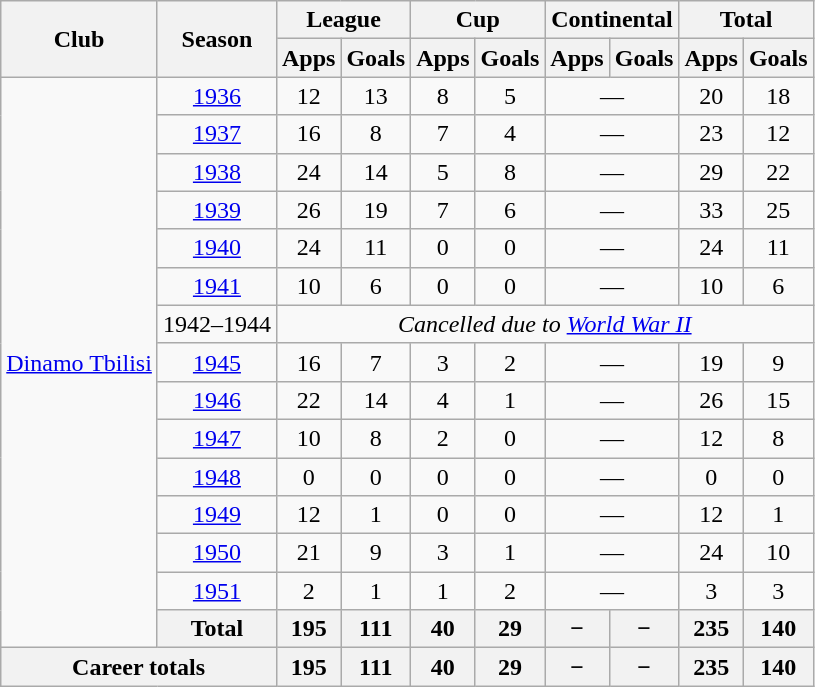<table class="wikitable" style="font-size:100%; text-align: center;">
<tr>
<th rowspan="2">Club</th>
<th rowspan="2">Season</th>
<th colspan="2">League</th>
<th colspan="2">Cup</th>
<th colspan="2">Continental</th>
<th colspan="2">Total</th>
</tr>
<tr>
<th>Apps</th>
<th>Goals</th>
<th>Apps</th>
<th>Goals</th>
<th>Apps</th>
<th>Goals</th>
<th>Apps</th>
<th>Goals</th>
</tr>
<tr>
<td rowspan="15" valign="center"><a href='#'>Dinamo Tbilisi</a></td>
<td><a href='#'>1936</a></td>
<td>12</td>
<td>13</td>
<td>8</td>
<td>5</td>
<td colspan="2">—</td>
<td>20</td>
<td>18</td>
</tr>
<tr>
<td><a href='#'>1937</a></td>
<td>16</td>
<td>8</td>
<td>7</td>
<td>4</td>
<td colspan="2">—</td>
<td>23</td>
<td>12</td>
</tr>
<tr>
<td><a href='#'>1938</a></td>
<td>24</td>
<td>14</td>
<td>5</td>
<td>8</td>
<td colspan="2">—</td>
<td>29</td>
<td>22</td>
</tr>
<tr>
<td><a href='#'>1939</a></td>
<td>26</td>
<td>19</td>
<td>7</td>
<td>6</td>
<td colspan="2">—</td>
<td>33</td>
<td>25</td>
</tr>
<tr>
<td><a href='#'>1940</a></td>
<td>24</td>
<td>11</td>
<td>0</td>
<td>0</td>
<td colspan="2">—</td>
<td>24</td>
<td>11</td>
</tr>
<tr>
<td><a href='#'>1941</a></td>
<td>10</td>
<td>6</td>
<td>0</td>
<td>0</td>
<td colspan="2">—</td>
<td>10</td>
<td>6</td>
</tr>
<tr>
<td>1942–1944</td>
<td colspan="8"><em>Cancelled due to <a href='#'>World War II</a></em></td>
</tr>
<tr>
<td><a href='#'>1945</a></td>
<td>16</td>
<td>7</td>
<td>3</td>
<td>2</td>
<td colspan="2">—</td>
<td>19</td>
<td>9</td>
</tr>
<tr>
<td><a href='#'>1946</a></td>
<td>22</td>
<td>14</td>
<td>4</td>
<td>1</td>
<td colspan="2">—</td>
<td>26</td>
<td>15</td>
</tr>
<tr>
<td><a href='#'>1947</a></td>
<td>10</td>
<td>8</td>
<td>2</td>
<td>0</td>
<td colspan="2">—</td>
<td>12</td>
<td>8</td>
</tr>
<tr>
<td><a href='#'>1948</a></td>
<td>0</td>
<td>0</td>
<td>0</td>
<td>0</td>
<td colspan="2">—</td>
<td>0</td>
<td>0</td>
</tr>
<tr>
<td><a href='#'>1949</a></td>
<td>12</td>
<td>1</td>
<td>0</td>
<td>0</td>
<td colspan="2">—</td>
<td>12</td>
<td>1</td>
</tr>
<tr>
<td><a href='#'>1950</a></td>
<td>21</td>
<td>9</td>
<td>3</td>
<td>1</td>
<td colspan="2">—</td>
<td>24</td>
<td>10</td>
</tr>
<tr>
<td><a href='#'>1951</a></td>
<td>2</td>
<td>1</td>
<td>1</td>
<td>2</td>
<td colspan="2">—</td>
<td>3</td>
<td>3</td>
</tr>
<tr>
<th>Total</th>
<th>195</th>
<th>111</th>
<th>40</th>
<th>29</th>
<th>−</th>
<th>−</th>
<th>235</th>
<th>140</th>
</tr>
<tr>
<th colspan="2">Career totals</th>
<th>195</th>
<th>111</th>
<th>40</th>
<th>29</th>
<th>−</th>
<th>−</th>
<th>235</th>
<th>140</th>
</tr>
</table>
